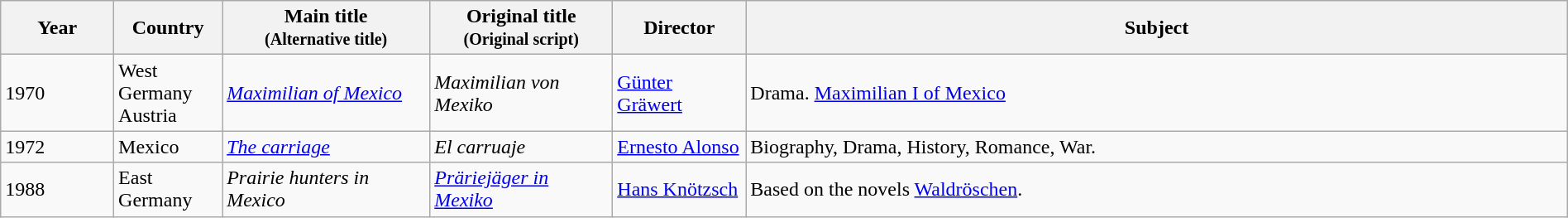<table class="wikitable sortable" style="width:100%;">
<tr>
<th>Year</th>
<th width= 80>Country</th>
<th class="unsortable" style="width:160px;">Main title<br><small>(Alternative title)</small></th>
<th class="unsortable" style="width:140px;">Original title<br><small>(Original script)</small></th>
<th width=100>Director</th>
<th class="unsortable">Subject</th>
</tr>
<tr>
<td>1970</td>
<td>West Germany<br>Austria</td>
<td><em><a href='#'>Maximilian of Mexico</a></em></td>
<td><em>Maximilian von Mexiko</em></td>
<td><a href='#'>Günter Gräwert</a></td>
<td>Drama. <a href='#'>Maximilian I of Mexico</a></td>
</tr>
<tr>
<td>1972</td>
<td>Mexico</td>
<td><em><a href='#'>The carriage</a></em></td>
<td><em>El carruaje</em></td>
<td><a href='#'>Ernesto Alonso</a></td>
<td>Biography, Drama, History, Romance, War.</td>
</tr>
<tr>
<td>1988</td>
<td>East Germany</td>
<td><em>Prairie hunters in Mexico</em></td>
<td><em><a href='#'>Präriejäger in Mexiko</a></em></td>
<td><a href='#'>Hans Knötzsch</a></td>
<td>Based on the novels <a href='#'>Waldröschen</a>.</td>
</tr>
</table>
